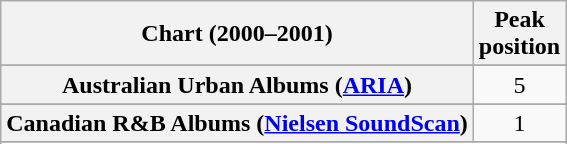<table class="wikitable sortable plainrowheaders" style="text-align:center;">
<tr>
<th>Chart (2000–2001)</th>
<th>Peak<br>position</th>
</tr>
<tr>
</tr>
<tr>
<th scope="row">Australian Urban Albums (<a href='#'>ARIA</a>)</th>
<td>5</td>
</tr>
<tr>
</tr>
<tr>
</tr>
<tr>
</tr>
<tr>
<th scope="row">Canadian R&B Albums (<a href='#'>Nielsen SoundScan</a>)</th>
<td style="text-align:center;">1</td>
</tr>
<tr>
</tr>
<tr>
</tr>
<tr>
</tr>
<tr>
</tr>
<tr>
</tr>
<tr>
</tr>
<tr>
</tr>
<tr>
</tr>
<tr>
</tr>
<tr>
</tr>
<tr>
</tr>
<tr>
</tr>
<tr>
</tr>
<tr>
</tr>
<tr>
</tr>
</table>
